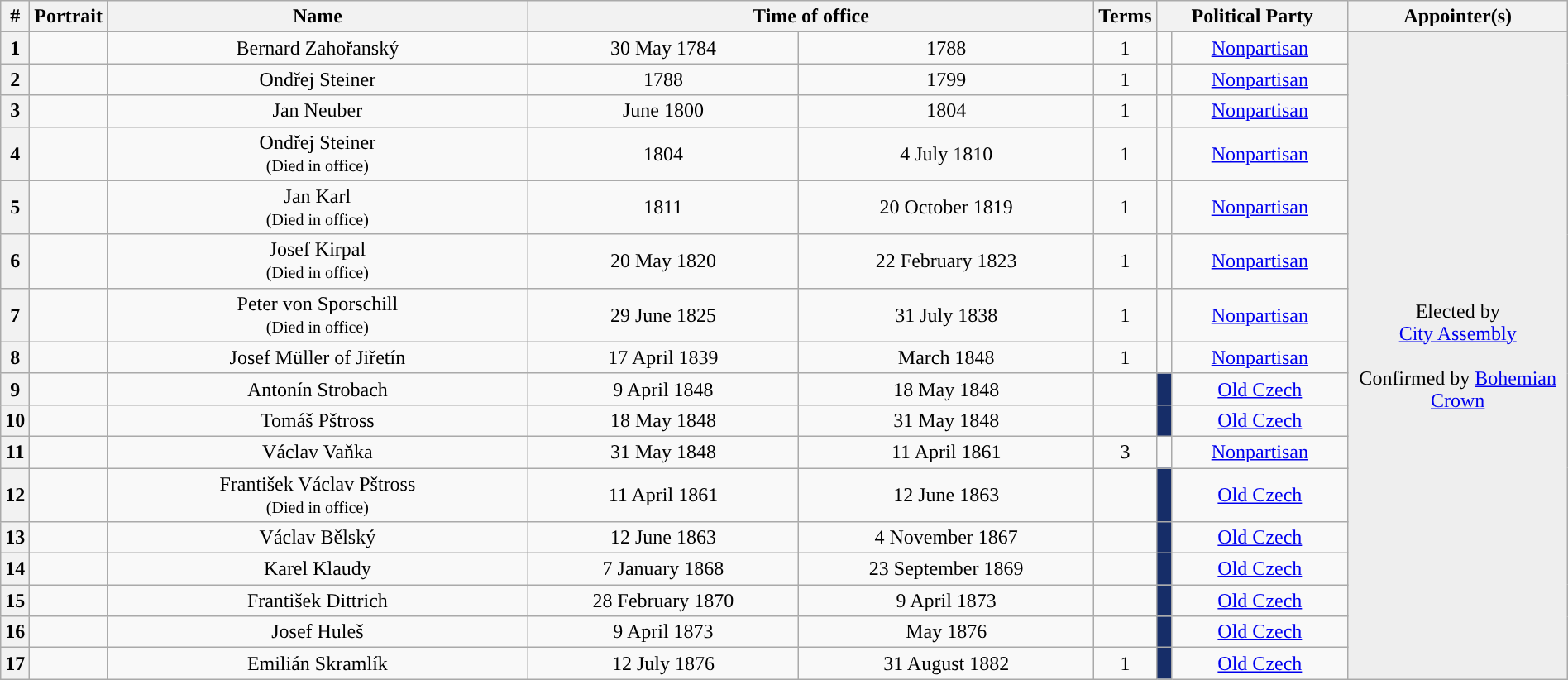<table class="wikitable" style="width:100%; text-align:center;">
<tr>
<th width=20>#</th>
<th width=70>Portrait</th>
<th width=30%>Name</th>
<th colspan=2 width=40%>Time of office</th>
<th>Terms</th>
<th colspan=2 width=13%>Political Party</th>
<th width=15%>Appointer(s)</th>
</tr>
<tr>
<th>1</th>
<td></td>
<td>Bernard Zahořanský</td>
<td>30 May 1784</td>
<td>1788</td>
<td>1</td>
<td style="background:"></td>
<td><a href='#'>Nonpartisan</a></td>
<td rowspan=17 bgcolor=#EEEEEE>Elected by<br><a href='#'>City Assembly</a><br><br>Confirmed by <a href='#'>Bohemian Crown</a></td>
</tr>
<tr>
<th>2</th>
<td></td>
<td>Ondřej Steiner</td>
<td>1788</td>
<td>1799</td>
<td>1</td>
<td style="background:"></td>
<td><a href='#'>Nonpartisan</a></td>
</tr>
<tr>
<th>3</th>
<td></td>
<td>Jan Neuber</td>
<td>June 1800</td>
<td>1804</td>
<td>1</td>
<td style="background:"></td>
<td><a href='#'>Nonpartisan</a></td>
</tr>
<tr>
<th>4</th>
<td></td>
<td>Ondřej Steiner<br><small>(Died in office)</small></td>
<td>1804</td>
<td>4 July 1810</td>
<td>1</td>
<td style="background:"></td>
<td><a href='#'>Nonpartisan</a></td>
</tr>
<tr>
<th>5</th>
<td></td>
<td>Jan Karl<br><small>(Died in office)</small></td>
<td>1811</td>
<td>20 October 1819</td>
<td>1</td>
<td style="background:"></td>
<td><a href='#'>Nonpartisan</a></td>
</tr>
<tr>
<th>6</th>
<td></td>
<td>Josef Kirpal<br><small>(Died in office)</small></td>
<td>20 May 1820</td>
<td>22 February 1823</td>
<td>1</td>
<td style="background:"></td>
<td><a href='#'>Nonpartisan</a></td>
</tr>
<tr>
<th>7</th>
<td></td>
<td>Peter von Sporschill<br><small>(Died in office)</small></td>
<td>29 June 1825</td>
<td>31 July 1838</td>
<td>1</td>
<td style="background:"></td>
<td><a href='#'>Nonpartisan</a></td>
</tr>
<tr>
<th>8</th>
<td></td>
<td>Josef Müller of Jiřetín</td>
<td>17 April 1839</td>
<td>March 1848</td>
<td>1</td>
<td style="background:"></td>
<td><a href='#'>Nonpartisan</a></td>
</tr>
<tr>
<th>9</th>
<td></td>
<td>Antonín Strobach</td>
<td>9 April 1848</td>
<td>18 May 1848</td>
<td></td>
<td style="background:#162D68;"></td>
<td><a href='#'>Old Czech</a></td>
</tr>
<tr>
<th>10</th>
<td></td>
<td>Tomáš Pštross</td>
<td>18 May 1848</td>
<td>31 May 1848</td>
<td></td>
<td style="background:#162D68;"></td>
<td><a href='#'>Old Czech</a></td>
</tr>
<tr>
<th>11</th>
<td></td>
<td>Václav Vaňka</td>
<td>31 May 1848</td>
<td>11 April 1861</td>
<td>3</td>
<td style="background:"></td>
<td><a href='#'>Nonpartisan</a></td>
</tr>
<tr>
<th>12</th>
<td></td>
<td>František Václav Pštross<br><small>(Died in office)</small></td>
<td>11 April 1861</td>
<td>12 June 1863</td>
<td></td>
<td style="background:#162D68;"></td>
<td><a href='#'>Old Czech</a></td>
</tr>
<tr>
<th>13</th>
<td></td>
<td>Václav Bělský</td>
<td>12 June 1863</td>
<td>4 November 1867</td>
<td></td>
<td style="background:#162D68;"></td>
<td><a href='#'>Old Czech</a></td>
</tr>
<tr>
<th>14</th>
<td></td>
<td>Karel Klaudy</td>
<td>7 January 1868</td>
<td>23 September 1869</td>
<td></td>
<td style="background:#162D68;"></td>
<td><a href='#'>Old Czech</a></td>
</tr>
<tr>
<th>15</th>
<td></td>
<td>František Dittrich</td>
<td>28 February 1870</td>
<td>9 April 1873</td>
<td></td>
<td style="background:#162D68;"></td>
<td><a href='#'>Old Czech</a></td>
</tr>
<tr>
<th>16</th>
<td></td>
<td>Josef Huleš</td>
<td>9 April 1873</td>
<td>May 1876</td>
<td></td>
<td style="background:#162D68;"></td>
<td><a href='#'>Old Czech</a></td>
</tr>
<tr>
<th>17</th>
<td></td>
<td>Emilián Skramlík</td>
<td>12 July 1876</td>
<td>31 August 1882</td>
<td>1 </td>
<td style="background:#162D68;"></td>
<td><a href='#'>Old Czech</a></td>
</tr>
</table>
